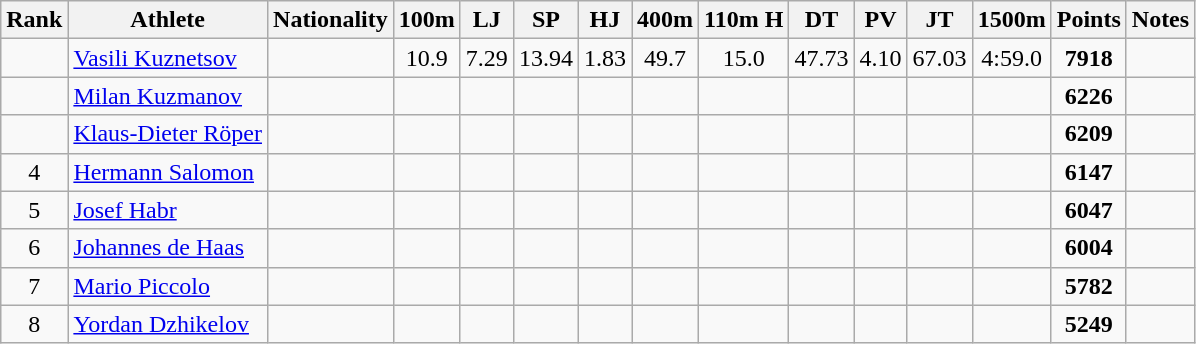<table class="wikitable sortable" style=" text-align:center;">
<tr>
<th>Rank</th>
<th>Athlete</th>
<th>Nationality</th>
<th>100m</th>
<th>LJ</th>
<th>SP</th>
<th>HJ</th>
<th>400m</th>
<th>110m H</th>
<th>DT</th>
<th>PV</th>
<th>JT</th>
<th>1500m</th>
<th>Points</th>
<th>Notes</th>
</tr>
<tr>
<td></td>
<td align=left><a href='#'>Vasili Kuznetsov</a></td>
<td align=left></td>
<td>10.9</td>
<td>7.29</td>
<td>13.94</td>
<td>1.83</td>
<td>49.7</td>
<td>15.0</td>
<td>47.73</td>
<td>4.10</td>
<td>67.03</td>
<td>4:59.0</td>
<td><strong>7918</strong></td>
<td></td>
</tr>
<tr>
<td></td>
<td align=left><a href='#'>Milan Kuzmanov</a></td>
<td align=left></td>
<td></td>
<td></td>
<td></td>
<td></td>
<td></td>
<td></td>
<td></td>
<td></td>
<td></td>
<td></td>
<td><strong>6226</strong></td>
<td></td>
</tr>
<tr>
<td></td>
<td align=left><a href='#'>Klaus-Dieter Röper</a></td>
<td align=left></td>
<td></td>
<td></td>
<td></td>
<td></td>
<td></td>
<td></td>
<td></td>
<td></td>
<td></td>
<td></td>
<td><strong>6209</strong></td>
<td></td>
</tr>
<tr>
<td>4</td>
<td align=left><a href='#'>Hermann Salomon</a></td>
<td align=left></td>
<td></td>
<td></td>
<td></td>
<td></td>
<td></td>
<td></td>
<td></td>
<td></td>
<td></td>
<td></td>
<td><strong>6147</strong></td>
<td></td>
</tr>
<tr>
<td>5</td>
<td align=left><a href='#'>Josef Habr</a></td>
<td align=left></td>
<td></td>
<td></td>
<td></td>
<td></td>
<td></td>
<td></td>
<td></td>
<td></td>
<td></td>
<td></td>
<td><strong>6047</strong></td>
<td></td>
</tr>
<tr>
<td>6</td>
<td align=left><a href='#'>Johannes de Haas</a></td>
<td align=left></td>
<td></td>
<td></td>
<td></td>
<td></td>
<td></td>
<td></td>
<td></td>
<td></td>
<td></td>
<td></td>
<td><strong>6004</strong></td>
<td></td>
</tr>
<tr>
<td>7</td>
<td align=left><a href='#'>Mario Piccolo</a></td>
<td align=left></td>
<td></td>
<td></td>
<td></td>
<td></td>
<td></td>
<td></td>
<td></td>
<td></td>
<td></td>
<td></td>
<td><strong>5782</strong></td>
<td></td>
</tr>
<tr>
<td>8</td>
<td align=left><a href='#'>Yordan Dzhikelov</a></td>
<td align=left></td>
<td></td>
<td></td>
<td></td>
<td></td>
<td></td>
<td></td>
<td></td>
<td></td>
<td></td>
<td></td>
<td><strong>5249</strong></td>
<td></td>
</tr>
</table>
